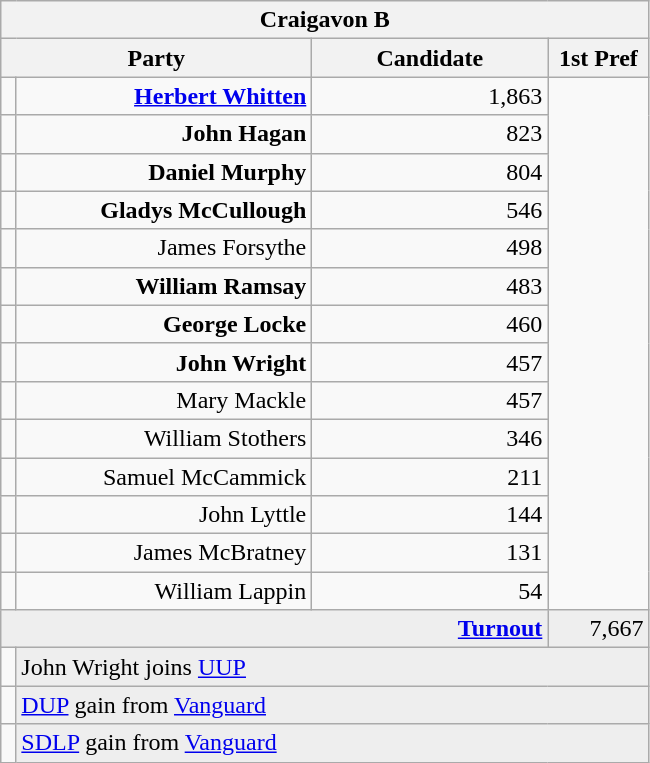<table class="wikitable">
<tr>
<th colspan="4" align="center">Craigavon B</th>
</tr>
<tr>
<th colspan="2" align="center" width=200>Party</th>
<th width=150>Candidate</th>
<th width=60>1st Pref</th>
</tr>
<tr>
<td></td>
<td align="right"><strong><a href='#'>Herbert Whitten</a></strong></td>
<td align="right">1,863</td>
</tr>
<tr>
<td></td>
<td align="right"><strong>John Hagan</strong></td>
<td align="right">823</td>
</tr>
<tr>
<td></td>
<td align="right"><strong>Daniel Murphy</strong></td>
<td align="right">804</td>
</tr>
<tr>
<td></td>
<td align="right"><strong>Gladys McCullough</strong></td>
<td align="right">546</td>
</tr>
<tr>
<td></td>
<td align="right">James Forsythe</td>
<td align="right">498</td>
</tr>
<tr>
<td></td>
<td align="right"><strong>William Ramsay</strong></td>
<td align="right">483</td>
</tr>
<tr>
<td></td>
<td align="right"><strong>George Locke</strong></td>
<td align="right">460</td>
</tr>
<tr>
<td></td>
<td align="right"><strong>John Wright</strong></td>
<td align="right">457</td>
</tr>
<tr>
<td></td>
<td align="right">Mary Mackle</td>
<td align="right">457</td>
</tr>
<tr>
<td></td>
<td align="right">William Stothers</td>
<td align="right">346</td>
</tr>
<tr>
<td></td>
<td align="right">Samuel McCammick</td>
<td align="right">211</td>
</tr>
<tr>
<td></td>
<td align="right">John Lyttle</td>
<td align="right">144</td>
</tr>
<tr>
<td></td>
<td align="right">James McBratney</td>
<td align="right">131</td>
</tr>
<tr>
<td></td>
<td align="right">William Lappin</td>
<td align="right">54</td>
</tr>
<tr bgcolor="EEEEEE">
<td colspan=3 align="right"><strong><a href='#'>Turnout</a></strong></td>
<td align="right">7,667</td>
</tr>
<tr>
<td bgcolor=></td>
<td colspan=3 bgcolor="EEEEEE">John Wright joins <a href='#'>UUP</a></td>
</tr>
<tr>
<td bgcolor=></td>
<td colspan=3 bgcolor="EEEEEE"><a href='#'>DUP</a> gain from <a href='#'>Vanguard</a></td>
</tr>
<tr>
<td bgcolor=></td>
<td colspan=3 bgcolor="EEEEEE"><a href='#'>SDLP</a> gain from <a href='#'>Vanguard</a></td>
</tr>
</table>
